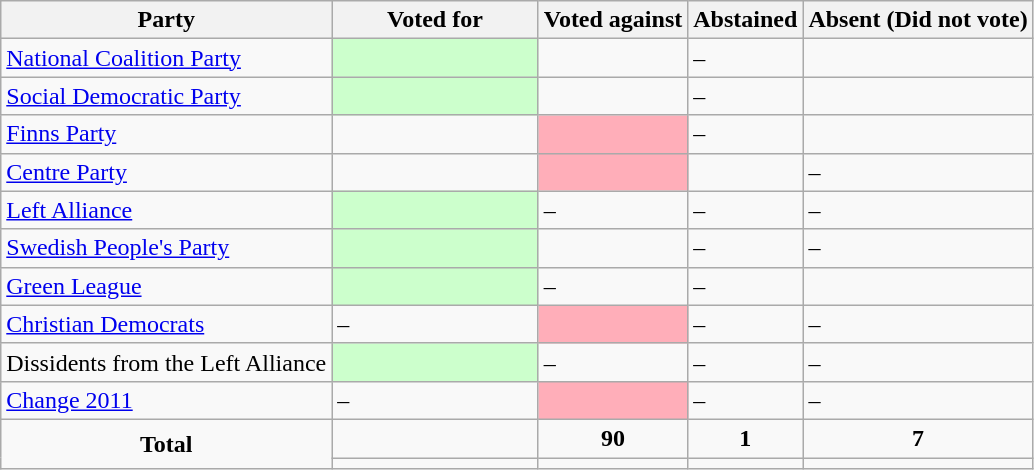<table class="wikitable">
<tr>
<th>Party</th>
<th style="width:20%;">Voted for</th>
<th>Voted against</th>
<th>Abstained</th>
<th>Absent (Did not vote)</th>
</tr>
<tr>
<td> <a href='#'>National Coalition Party</a></td>
<td style="background-color:#CCFFCC;"></td>
<td></td>
<td>–</td>
<td></td>
</tr>
<tr>
<td> <a href='#'>Social Democratic Party</a></td>
<td style="background-color:#CCFFCC;"></td>
<td></td>
<td>–</td>
<td></td>
</tr>
<tr>
<td> <a href='#'>Finns Party</a></td>
<td></td>
<td style="background-color:#FFAEB9;"></td>
<td>–</td>
<td></td>
</tr>
<tr>
<td> <a href='#'>Centre Party</a></td>
<td></td>
<td style="background-color:#FFAEB9;"></td>
<td></td>
<td>–</td>
</tr>
<tr>
<td> <a href='#'>Left Alliance</a></td>
<td style="background-color:#CCFFCC;"></td>
<td>–</td>
<td>–</td>
<td>–</td>
</tr>
<tr>
<td> <a href='#'>Swedish People's Party</a></td>
<td style="background-color:#CCFFCC;"></td>
<td></td>
<td>–</td>
<td>–</td>
</tr>
<tr>
<td> <a href='#'>Green League</a></td>
<td style="background-color:#CCFFCC;"></td>
<td>–</td>
<td>–</td>
<td></td>
</tr>
<tr>
<td> <a href='#'>Christian Democrats</a></td>
<td>–</td>
<td style="background-color:#FFAEB9;"></td>
<td>–</td>
<td>–</td>
</tr>
<tr>
<td> Dissidents from the Left Alliance</td>
<td style="background-color:#CCFFCC;"></td>
<td>–</td>
<td>–</td>
<td>–</td>
</tr>
<tr>
<td> <a href='#'>Change 2011</a></td>
<td>–</td>
<td style="background-color:#FFAEB9;"></td>
<td>–</td>
<td>–</td>
</tr>
<tr>
<td style="text-align:center;" rowspan="2"><strong>Total</strong></td>
<td></td>
<td style="text-align:center;"><strong>90</strong></td>
<td style="text-align:center;"><strong>1</strong></td>
<td style="text-align:center;"><strong>7</strong></td>
</tr>
<tr>
<td style="text-align:center;"></td>
<td style="text-align:center;"></td>
<td style="text-align:center;"></td>
<td style="text-align:center;"></td>
</tr>
</table>
